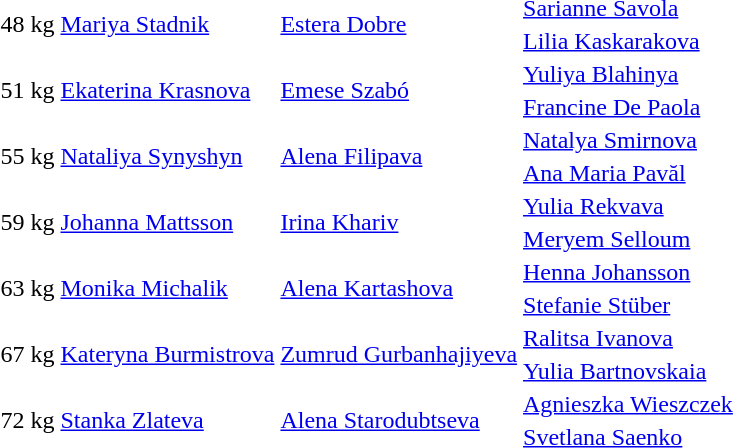<table>
<tr>
<td rowspan=2>48 kg</td>
<td rowspan=2> <a href='#'>Mariya Stadnik</a></td>
<td rowspan=2> <a href='#'>Estera Dobre</a></td>
<td> <a href='#'>Sarianne Savola</a></td>
</tr>
<tr>
<td> <a href='#'>Lilia Kaskarakova</a></td>
</tr>
<tr>
<td rowspan=2>51 kg</td>
<td rowspan=2> <a href='#'>Ekaterina Krasnova</a></td>
<td rowspan=2> <a href='#'>Emese Szabó</a></td>
<td> <a href='#'>Yuliya Blahinya</a></td>
</tr>
<tr>
<td> <a href='#'>Francine De Paola</a></td>
</tr>
<tr>
<td rowspan=2>55 kg</td>
<td rowspan=2> <a href='#'>Nataliya Synyshyn</a></td>
<td rowspan=2> <a href='#'>Alena Filipava</a></td>
<td> <a href='#'>Natalya Smirnova</a></td>
</tr>
<tr>
<td> <a href='#'>Ana Maria Pavăl</a></td>
</tr>
<tr>
<td rowspan=2>59 kg</td>
<td rowspan=2> <a href='#'>Johanna Mattsson</a></td>
<td rowspan=2> <a href='#'>Irina Khariv</a></td>
<td> <a href='#'>Yulia Rekvava</a></td>
</tr>
<tr>
<td> <a href='#'>Meryem Selloum</a></td>
</tr>
<tr>
<td rowspan=2>63 kg</td>
<td rowspan=2> <a href='#'>Monika Michalik</a></td>
<td rowspan=2> <a href='#'>Alena Kartashova</a></td>
<td> <a href='#'>Henna Johansson</a></td>
</tr>
<tr>
<td> <a href='#'>Stefanie Stüber</a></td>
</tr>
<tr>
<td rowspan=2>67 kg</td>
<td rowspan=2> <a href='#'>Kateryna Burmistrova</a></td>
<td rowspan=2> <a href='#'>Zumrud Gurbanhajiyeva</a></td>
<td> <a href='#'>Ralitsa Ivanova</a></td>
</tr>
<tr>
<td> <a href='#'>Yulia Bartnovskaia</a></td>
</tr>
<tr>
<td rowspan=2>72 kg</td>
<td rowspan=2> <a href='#'>Stanka Zlateva</a></td>
<td rowspan=2> <a href='#'>Alena Starodubtseva</a></td>
<td> <a href='#'>Agnieszka Wieszczek</a></td>
</tr>
<tr>
<td> <a href='#'>Svetlana Saenko</a></td>
</tr>
</table>
